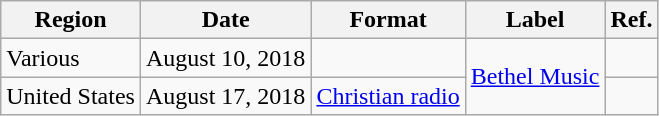<table class="wikitable plainrowheaders">
<tr>
<th scope="col">Region</th>
<th scope="col">Date</th>
<th scope="col">Format</th>
<th scope="col">Label</th>
<th scope="col">Ref.</th>
</tr>
<tr>
<td>Various</td>
<td>August 10, 2018</td>
<td></td>
<td rowspan="2"><a href='#'>Bethel Music</a></td>
<td></td>
</tr>
<tr>
<td>United States</td>
<td>August 17, 2018</td>
<td><a href='#'>Christian radio</a></td>
<td></td>
</tr>
</table>
